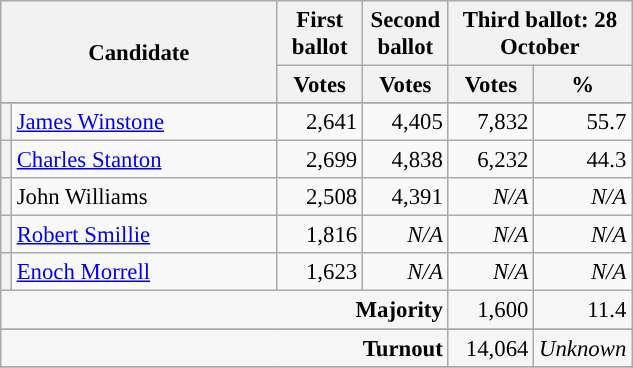<table class="wikitable" style="font-size: 95%;">
<tr style="background-color:#E9E9E9">
<th rowspan="2" colspan="2" style="width: 170px">Candidate</th>
<th>First ballot</th>
<th>Second ballot</th>
<th colspan="2">Third ballot: 28 October</th>
</tr>
<tr style="background-color:#E9E9E9">
<th style="width: 50px">Votes</th>
<th style="width: 50px">Votes</th>
<th style="width: 50px">Votes</th>
<th style="width: 40px">%</th>
</tr>
<tr>
</tr>
<tr>
<th style="background-color: "></th>
<td style="width: 170px"><a href='#'>James Winstone</a></td>
<td align="right">2,641</td>
<td align="right">4,405</td>
<td align="right">7,832</td>
<td align="right">55.7</td>
</tr>
<tr>
<th style="background-color: "></th>
<td style="width: 170px"><a href='#'>Charles Stanton</a></td>
<td align="right">2,699</td>
<td align="right">4,838</td>
<td align="right">6,232</td>
<td align="right">44.3</td>
</tr>
<tr>
<th style="background-color: "></th>
<td style="width: 170px">John Williams</td>
<td align="right">2,508</td>
<td align="right">4,391</td>
<td align="right"><em>N/A</em></td>
<td align="right"><em>N/A</em></td>
</tr>
<tr>
<th style="background-color: "></th>
<td style="width: 170px"><a href='#'>Robert Smillie</a></td>
<td align="right">1,816</td>
<td align="right"><em>N/A</em></td>
<td align="right"><em>N/A</em></td>
<td align="right"><em>N/A</em></td>
</tr>
<tr>
<th style="background-color: "></th>
<td style="width: 170px"><a href='#'>Enoch Morrell</a></td>
<td align="right">1,623</td>
<td align="right"><em>N/A</em></td>
<td align="right"><em>N/A</em></td>
<td align="right"><em>N/A</em></td>
</tr>
<tr style="background-color:#F6F6F6">
<td colspan="4" align="right"><strong>Majority</strong></td>
<td align="right">1,600</td>
<td align="right">11.4</td>
</tr>
<tr>
</tr>
<tr style="background-color:#F6F6F6">
<td colspan="4" align="right"><strong>Turnout</strong></td>
<td align="right">14,064</td>
<td align="right"><em>Unknown</em></td>
</tr>
<tr>
</tr>
<tr style="background-color:#F6F6F6">
</tr>
<tr>
</tr>
</table>
